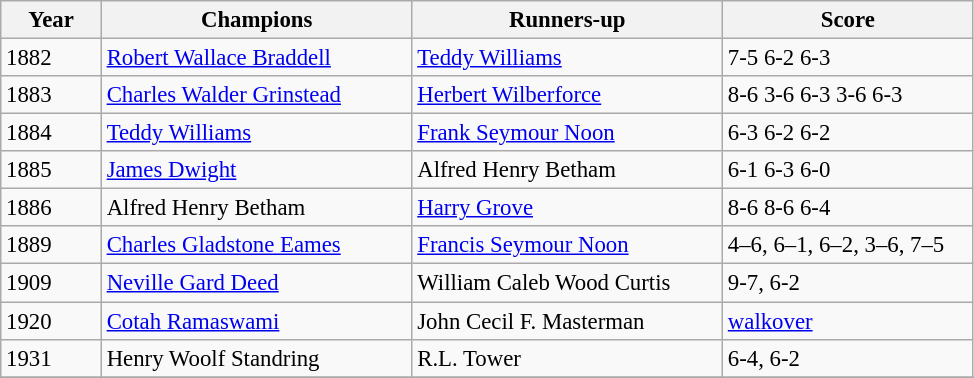<table class="wikitable" style="font-size:95%;">
<tr>
<th style="width:60px;">Year</th>
<th style="width:200px;">Champions</th>
<th style="width:200px;">Runners-up</th>
<th style="width:160px;">Score</th>
</tr>
<tr>
<td>1882</td>
<td> <a href='#'>Robert Wallace Braddell</a></td>
<td> <a href='#'>Teddy Williams</a></td>
<td>7-5 6-2 6-3</td>
</tr>
<tr>
<td>1883</td>
<td> <a href='#'>Charles Walder Grinstead</a></td>
<td> <a href='#'>Herbert Wilberforce</a></td>
<td>8-6 3-6 6-3 3-6 6-3</td>
</tr>
<tr>
<td>1884</td>
<td> <a href='#'>Teddy Williams</a></td>
<td> <a href='#'>Frank Seymour Noon</a></td>
<td>6-3 6-2 6-2</td>
</tr>
<tr>
<td>1885</td>
<td> <a href='#'>James Dwight</a></td>
<td> Alfred Henry Betham</td>
<td>6-1 6-3 6-0</td>
</tr>
<tr>
<td>1886</td>
<td> Alfred Henry Betham</td>
<td> <a href='#'>Harry Grove</a></td>
<td>8-6 8-6 6-4</td>
</tr>
<tr>
<td>1889</td>
<td> <a href='#'>Charles Gladstone Eames</a></td>
<td>  <a href='#'>Francis Seymour Noon</a></td>
<td>4–6, 6–1, 6–2, 3–6, 7–5</td>
</tr>
<tr>
<td>1909</td>
<td> <a href='#'>Neville Gard Deed</a></td>
<td> William Caleb Wood Curtis</td>
<td>9-7, 6-2</td>
</tr>
<tr>
<td>1920</td>
<td>  <a href='#'>Cotah Ramaswami</a></td>
<td> John Cecil F. Masterman</td>
<td><a href='#'>walkover</a></td>
</tr>
<tr>
<td>1931</td>
<td> Henry Woolf Standring</td>
<td> R.L. Tower</td>
<td>6-4, 6-2</td>
</tr>
<tr>
</tr>
</table>
